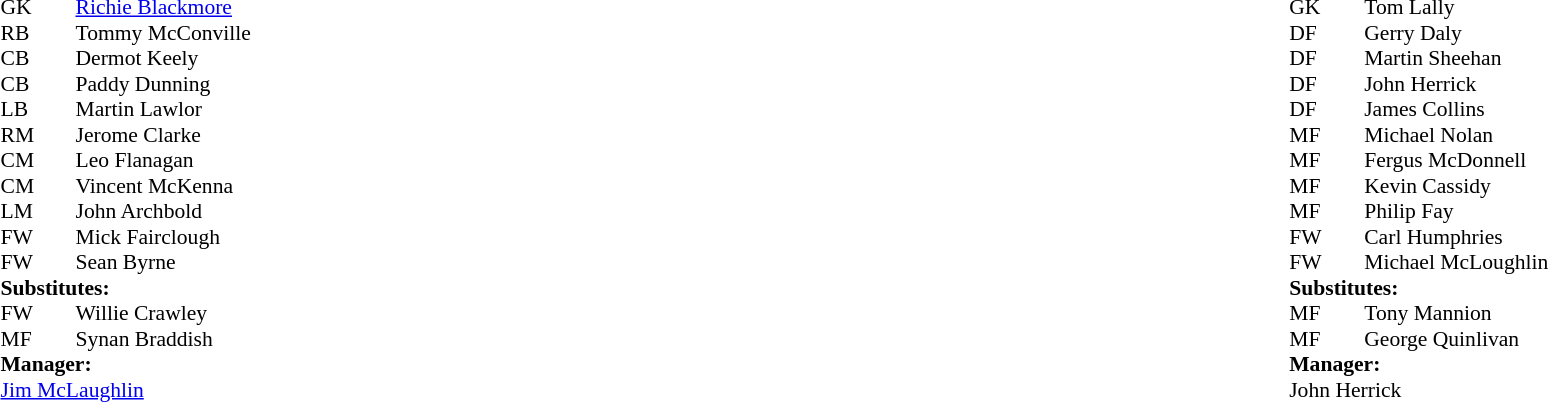<table width="100%">
<tr>
<td valign="top" width="50%"><br><table style="font-size: 90%" cellspacing="0" cellpadding="0">
<tr>
<td colspan="4"></td>
</tr>
<tr>
<th width="25"></th>
<th width="25"></th>
</tr>
<tr>
<td>GK</td>
<td></td>
<td> <a href='#'>Richie Blackmore</a></td>
</tr>
<tr>
<td>RB</td>
<td></td>
<td> Tommy McConville</td>
</tr>
<tr>
<td>CB</td>
<td></td>
<td> Dermot Keely</td>
</tr>
<tr>
<td>CB</td>
<td></td>
<td> Paddy Dunning</td>
</tr>
<tr>
<td>LB</td>
<td></td>
<td> Martin Lawlor</td>
</tr>
<tr>
<td>RM</td>
<td></td>
<td> Jerome Clarke</td>
</tr>
<tr>
<td>CM</td>
<td></td>
<td> Leo Flanagan</td>
</tr>
<tr>
<td>CM</td>
<td></td>
<td> Vincent McKenna</td>
</tr>
<tr>
<td>LM</td>
<td></td>
<td> John Archbold</td>
<td></td>
<td></td>
</tr>
<tr>
<td>FW</td>
<td></td>
<td> Mick Fairclough</td>
</tr>
<tr>
<td>FW</td>
<td></td>
<td> Sean Byrne</td>
<td></td>
<td></td>
</tr>
<tr>
<td colspan=4><strong>Substitutes:</strong></td>
</tr>
<tr>
<td>FW</td>
<td></td>
<td> Willie Crawley</td>
<td></td>
<td></td>
</tr>
<tr>
<td>MF</td>
<td></td>
<td> Synan Braddish</td>
<td></td>
<td></td>
</tr>
<tr>
<td colspan=4><strong>Manager:</strong></td>
</tr>
<tr>
<td colspan="4"> <a href='#'>Jim McLaughlin</a></td>
</tr>
</table>
</td>
<td valign="top"></td>
<td valign="top" width="50%"><br><table style="font-size: 90%" cellspacing="0" cellpadding="0" align="center">
<tr>
<td colspan="4"></td>
</tr>
<tr>
<th width="25"></th>
<th width="25"></th>
</tr>
<tr>
<td>GK</td>
<td></td>
<td> Tom Lally</td>
</tr>
<tr>
<td>DF</td>
<td></td>
<td> Gerry Daly</td>
</tr>
<tr>
<td>DF</td>
<td></td>
<td> Martin Sheehan</td>
</tr>
<tr>
<td>DF</td>
<td></td>
<td> John Herrick</td>
</tr>
<tr>
<td>DF</td>
<td></td>
<td> James Collins</td>
</tr>
<tr>
<td>MF</td>
<td></td>
<td> Michael Nolan</td>
</tr>
<tr>
<td>MF</td>
<td></td>
<td> Fergus McDonnell</td>
</tr>
<tr>
<td>MF</td>
<td></td>
<td> Kevin Cassidy</td>
<td></td>
<td></td>
</tr>
<tr>
<td>MF</td>
<td></td>
<td> Philip Fay</td>
<td></td>
<td></td>
</tr>
<tr>
<td>FW</td>
<td></td>
<td> Carl Humphries</td>
</tr>
<tr>
<td>FW</td>
<td></td>
<td> Michael McLoughlin</td>
</tr>
<tr>
<td colspan=4><strong>Substitutes:</strong></td>
</tr>
<tr>
<td>MF</td>
<td></td>
<td> Tony Mannion</td>
<td></td>
<td></td>
</tr>
<tr>
<td>MF</td>
<td></td>
<td> George Quinlivan</td>
<td></td>
<td></td>
</tr>
<tr>
<td colspan=4><strong>Manager:</strong></td>
</tr>
<tr>
<td colspan="4"> John Herrick</td>
</tr>
</table>
</td>
</tr>
</table>
